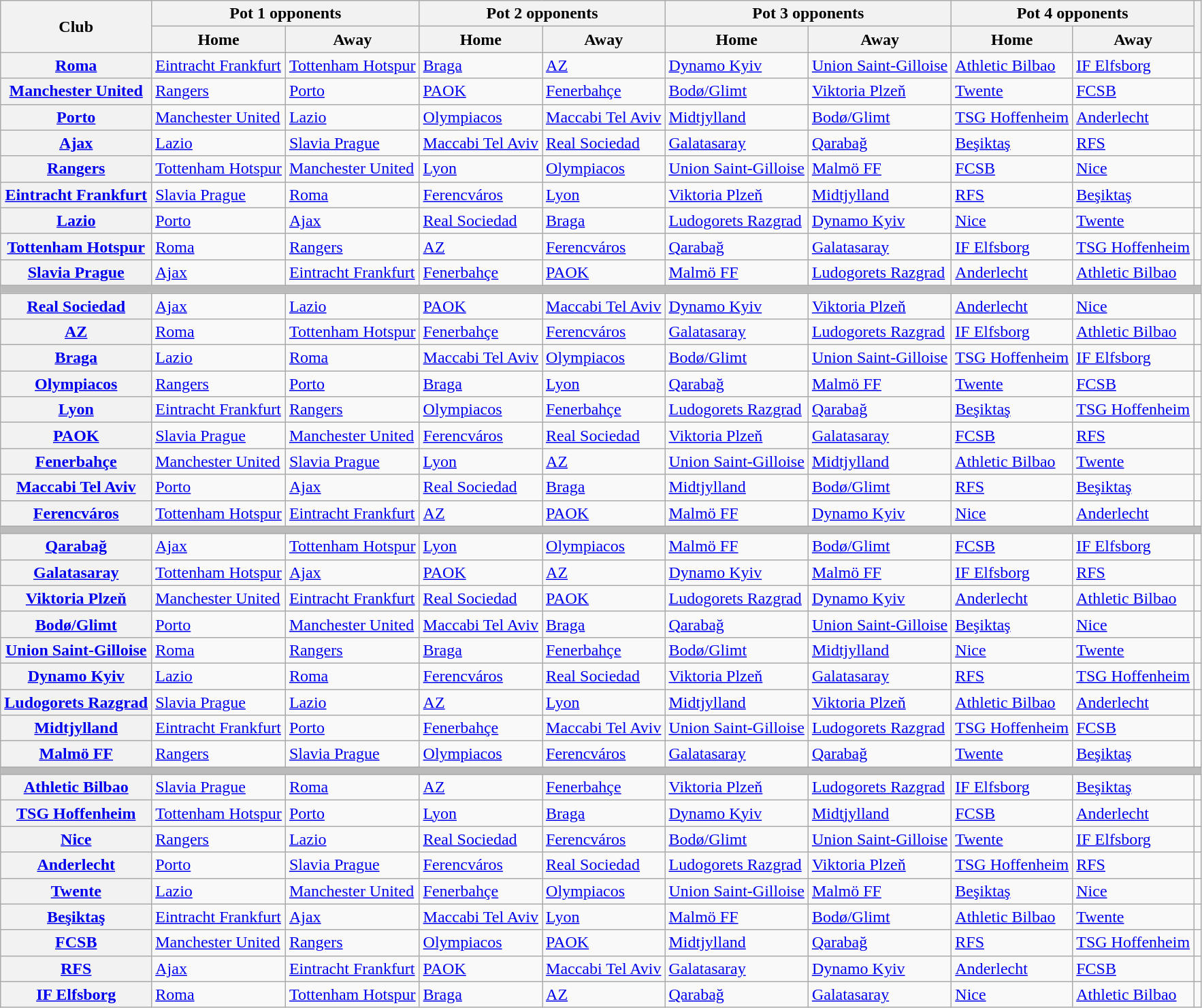<table class="wikitable sortable hover-highlight plainrowheaders sticky-header-multi defaultleft col10right">
<tr>
<th rowspan="2">Club</th>
<th colspan="2">Pot 1 opponents</th>
<th colspan="2">Pot 2 opponents</th>
<th colspan="2">Pot 3 opponents</th>
<th colspan="2">Pot 4 opponents</th>
<th rowspan="2"></th>
</tr>
<tr>
<th class="unsortable">Home</th>
<th class="unsortable">Away</th>
<th class="unsortable">Home</th>
<th class="unsortable">Away</th>
<th class="unsortable">Home</th>
<th class="unsortable">Away</th>
<th class="unsortable">Home</th>
<th class="unsortable">Away</th>
</tr>
<tr>
<th scope="row"> <a href='#'>Roma</a></th>
<td><a href='#'>Eintracht Frankfurt</a></td>
<td><a href='#'>Tottenham Hotspur</a></td>
<td><a href='#'>Braga</a></td>
<td><a href='#'>AZ</a></td>
<td><a href='#'>Dynamo Kyiv</a></td>
<td><a href='#'>Union Saint-Gilloise</a></td>
<td><a href='#'>Athletic Bilbao</a></td>
<td><a href='#'>IF Elfsborg</a></td>
<td></td>
</tr>
<tr>
<th scope="row"> <a href='#'>Manchester United</a></th>
<td><a href='#'>Rangers</a></td>
<td><a href='#'>Porto</a></td>
<td><a href='#'>PAOK</a></td>
<td><a href='#'>Fenerbahçe</a></td>
<td><a href='#'>Bodø/Glimt</a></td>
<td><a href='#'>Viktoria Plzeň</a></td>
<td><a href='#'>Twente</a></td>
<td><a href='#'>FCSB</a></td>
<td></td>
</tr>
<tr>
<th scope="row"> <a href='#'>Porto</a></th>
<td><a href='#'>Manchester United</a></td>
<td><a href='#'>Lazio</a></td>
<td><a href='#'>Olympiacos</a></td>
<td><a href='#'>Maccabi Tel Aviv</a></td>
<td><a href='#'>Midtjylland</a></td>
<td><a href='#'>Bodø/Glimt</a></td>
<td><a href='#'>TSG Hoffenheim</a></td>
<td><a href='#'>Anderlecht</a></td>
<td></td>
</tr>
<tr>
<th scope="row"> <a href='#'>Ajax</a></th>
<td><a href='#'>Lazio</a></td>
<td><a href='#'>Slavia Prague</a></td>
<td><a href='#'>Maccabi Tel Aviv</a></td>
<td><a href='#'>Real Sociedad</a></td>
<td><a href='#'>Galatasaray</a></td>
<td><a href='#'>Qarabağ</a></td>
<td><a href='#'>Beşiktaş</a></td>
<td><a href='#'>RFS</a></td>
<td></td>
</tr>
<tr>
<th scope="row"> <a href='#'>Rangers</a></th>
<td><a href='#'>Tottenham Hotspur</a></td>
<td><a href='#'>Manchester United</a></td>
<td><a href='#'>Lyon</a></td>
<td><a href='#'>Olympiacos</a></td>
<td><a href='#'>Union Saint-Gilloise</a></td>
<td><a href='#'>Malmö FF</a></td>
<td><a href='#'>FCSB</a></td>
<td><a href='#'>Nice</a></td>
<td></td>
</tr>
<tr>
<th scope="row"> <a href='#'>Eintracht Frankfurt</a></th>
<td><a href='#'>Slavia Prague</a></td>
<td><a href='#'>Roma</a></td>
<td><a href='#'>Ferencváros</a></td>
<td><a href='#'>Lyon</a></td>
<td><a href='#'>Viktoria Plzeň</a></td>
<td><a href='#'>Midtjylland</a></td>
<td><a href='#'>RFS</a></td>
<td><a href='#'>Beşiktaş</a></td>
<td></td>
</tr>
<tr>
<th scope="row"> <a href='#'>Lazio</a></th>
<td><a href='#'>Porto</a></td>
<td><a href='#'>Ajax</a></td>
<td><a href='#'>Real Sociedad</a></td>
<td><a href='#'>Braga</a></td>
<td><a href='#'>Ludogorets Razgrad</a></td>
<td><a href='#'>Dynamo Kyiv</a></td>
<td><a href='#'>Nice</a></td>
<td><a href='#'>Twente</a></td>
<td></td>
</tr>
<tr>
<th scope="row"> <a href='#'>Tottenham Hotspur</a></th>
<td><a href='#'>Roma</a></td>
<td><a href='#'>Rangers</a></td>
<td><a href='#'>AZ</a></td>
<td><a href='#'>Ferencváros</a></td>
<td><a href='#'>Qarabağ</a></td>
<td><a href='#'>Galatasaray</a></td>
<td><a href='#'>IF Elfsborg</a></td>
<td><a href='#'>TSG Hoffenheim</a></td>
<td></td>
</tr>
<tr>
<th scope="row"> <a href='#'>Slavia Prague</a></th>
<td><a href='#'>Ajax</a></td>
<td><a href='#'>Eintracht Frankfurt</a></td>
<td><a href='#'>Fenerbahçe</a></td>
<td><a href='#'>PAOK</a></td>
<td><a href='#'>Malmö FF</a></td>
<td><a href='#'>Ludogorets Razgrad</a></td>
<td><a href='#'>Anderlecht</a></td>
<td><a href='#'>Athletic Bilbao</a></td>
<td></td>
</tr>
<tr class="sortbottom">
<td colspan="10" style="background-color:#BBBBBB; line-height:3pt;"></td>
</tr>
<tr>
<th scope="row"> <a href='#'>Real Sociedad</a></th>
<td><a href='#'>Ajax</a></td>
<td><a href='#'>Lazio</a></td>
<td><a href='#'>PAOK</a></td>
<td><a href='#'>Maccabi Tel Aviv</a></td>
<td><a href='#'>Dynamo Kyiv</a></td>
<td><a href='#'>Viktoria Plzeň</a></td>
<td><a href='#'>Anderlecht</a></td>
<td><a href='#'>Nice</a></td>
<td></td>
</tr>
<tr>
<th scope="row"> <a href='#'>AZ</a></th>
<td><a href='#'>Roma</a></td>
<td><a href='#'>Tottenham Hotspur</a></td>
<td><a href='#'>Fenerbahçe</a></td>
<td><a href='#'>Ferencváros</a></td>
<td><a href='#'>Galatasaray</a></td>
<td><a href='#'>Ludogorets Razgrad</a></td>
<td><a href='#'>IF Elfsborg</a></td>
<td><a href='#'>Athletic Bilbao</a></td>
<td></td>
</tr>
<tr>
<th scope="row"> <a href='#'>Braga</a></th>
<td><a href='#'>Lazio</a></td>
<td><a href='#'>Roma</a></td>
<td><a href='#'>Maccabi Tel Aviv</a></td>
<td><a href='#'>Olympiacos</a></td>
<td><a href='#'>Bodø/Glimt</a></td>
<td><a href='#'>Union Saint-Gilloise</a></td>
<td><a href='#'>TSG Hoffenheim</a></td>
<td><a href='#'>IF Elfsborg</a></td>
<td></td>
</tr>
<tr>
<th scope="row"> <a href='#'>Olympiacos</a></th>
<td><a href='#'>Rangers</a></td>
<td><a href='#'>Porto</a></td>
<td><a href='#'>Braga</a></td>
<td><a href='#'>Lyon</a></td>
<td><a href='#'>Qarabağ</a></td>
<td><a href='#'>Malmö FF</a></td>
<td><a href='#'>Twente</a></td>
<td><a href='#'>FCSB</a></td>
<td></td>
</tr>
<tr>
<th scope="row"> <a href='#'>Lyon</a></th>
<td><a href='#'>Eintracht Frankfurt</a></td>
<td><a href='#'>Rangers</a></td>
<td><a href='#'>Olympiacos</a></td>
<td><a href='#'>Fenerbahçe</a></td>
<td><a href='#'>Ludogorets Razgrad</a></td>
<td><a href='#'>Qarabağ</a></td>
<td><a href='#'>Beşiktaş</a></td>
<td><a href='#'>TSG Hoffenheim</a></td>
<td></td>
</tr>
<tr>
<th scope="row"> <a href='#'>PAOK</a></th>
<td><a href='#'>Slavia Prague</a></td>
<td><a href='#'>Manchester United</a></td>
<td><a href='#'>Ferencváros</a></td>
<td><a href='#'>Real Sociedad</a></td>
<td><a href='#'>Viktoria Plzeň</a></td>
<td><a href='#'>Galatasaray</a></td>
<td><a href='#'>FCSB</a></td>
<td><a href='#'>RFS</a></td>
<td></td>
</tr>
<tr>
<th scope="row"> <a href='#'>Fenerbahçe</a></th>
<td><a href='#'>Manchester United</a></td>
<td><a href='#'>Slavia Prague</a></td>
<td><a href='#'>Lyon</a></td>
<td><a href='#'>AZ</a></td>
<td><a href='#'>Union Saint-Gilloise</a></td>
<td><a href='#'>Midtjylland</a></td>
<td><a href='#'>Athletic Bilbao</a></td>
<td><a href='#'>Twente</a></td>
<td></td>
</tr>
<tr>
<th scope="row"> <a href='#'>Maccabi Tel Aviv</a></th>
<td><a href='#'>Porto</a></td>
<td><a href='#'>Ajax</a></td>
<td><a href='#'>Real Sociedad</a></td>
<td><a href='#'>Braga</a></td>
<td><a href='#'>Midtjylland</a></td>
<td><a href='#'>Bodø/Glimt</a></td>
<td><a href='#'>RFS</a></td>
<td><a href='#'>Beşiktaş</a></td>
<td></td>
</tr>
<tr>
<th scope="row"> <a href='#'>Ferencváros</a></th>
<td><a href='#'>Tottenham Hotspur</a></td>
<td><a href='#'>Eintracht Frankfurt</a></td>
<td><a href='#'>AZ</a></td>
<td><a href='#'>PAOK</a></td>
<td><a href='#'>Malmö FF</a></td>
<td><a href='#'>Dynamo Kyiv</a></td>
<td><a href='#'>Nice</a></td>
<td><a href='#'>Anderlecht</a></td>
<td></td>
</tr>
<tr class="sortbottom">
<td colspan="10" style="background-color:#BBBBBB; line-height:3pt;"></td>
</tr>
<tr>
<th scope="row"> <a href='#'>Qarabağ</a></th>
<td><a href='#'>Ajax</a></td>
<td><a href='#'>Tottenham Hotspur</a></td>
<td><a href='#'>Lyon</a></td>
<td><a href='#'>Olympiacos</a></td>
<td><a href='#'>Malmö FF</a></td>
<td><a href='#'>Bodø/Glimt</a></td>
<td><a href='#'>FCSB</a></td>
<td><a href='#'>IF Elfsborg</a></td>
<td></td>
</tr>
<tr>
<th scope="row"> <a href='#'>Galatasaray</a></th>
<td><a href='#'>Tottenham Hotspur</a></td>
<td><a href='#'>Ajax</a></td>
<td><a href='#'>PAOK</a></td>
<td><a href='#'>AZ</a></td>
<td><a href='#'>Dynamo Kyiv</a></td>
<td><a href='#'>Malmö FF</a></td>
<td><a href='#'>IF Elfsborg</a></td>
<td><a href='#'>RFS</a></td>
<td></td>
</tr>
<tr>
<th scope="row"> <a href='#'>Viktoria Plzeň</a></th>
<td><a href='#'>Manchester United</a></td>
<td><a href='#'>Eintracht Frankfurt</a></td>
<td><a href='#'>Real Sociedad</a></td>
<td><a href='#'>PAOK</a></td>
<td><a href='#'>Ludogorets Razgrad</a></td>
<td><a href='#'>Dynamo Kyiv</a></td>
<td><a href='#'>Anderlecht</a></td>
<td><a href='#'>Athletic Bilbao</a></td>
<td></td>
</tr>
<tr>
<th scope="row"> <a href='#'>Bodø/Glimt</a></th>
<td><a href='#'>Porto</a></td>
<td><a href='#'>Manchester United</a></td>
<td><a href='#'>Maccabi Tel Aviv</a></td>
<td><a href='#'>Braga</a></td>
<td><a href='#'>Qarabağ</a></td>
<td><a href='#'>Union Saint-Gilloise</a></td>
<td><a href='#'>Beşiktaş</a></td>
<td><a href='#'>Nice</a></td>
<td></td>
</tr>
<tr>
<th scope="row"> <a href='#'>Union Saint-Gilloise</a></th>
<td><a href='#'>Roma</a></td>
<td><a href='#'>Rangers</a></td>
<td><a href='#'>Braga</a></td>
<td><a href='#'>Fenerbahçe</a></td>
<td><a href='#'>Bodø/Glimt</a></td>
<td><a href='#'>Midtjylland</a></td>
<td><a href='#'>Nice</a></td>
<td><a href='#'>Twente</a></td>
<td></td>
</tr>
<tr>
<th scope="row"> <a href='#'>Dynamo Kyiv</a></th>
<td><a href='#'>Lazio</a></td>
<td><a href='#'>Roma</a></td>
<td><a href='#'>Ferencváros</a></td>
<td><a href='#'>Real Sociedad</a></td>
<td><a href='#'>Viktoria Plzeň</a></td>
<td><a href='#'>Galatasaray</a></td>
<td><a href='#'>RFS</a></td>
<td><a href='#'>TSG Hoffenheim</a></td>
<td></td>
</tr>
<tr>
<th scope="row"> <a href='#'>Ludogorets Razgrad</a></th>
<td><a href='#'>Slavia Prague</a></td>
<td><a href='#'>Lazio</a></td>
<td><a href='#'>AZ</a></td>
<td><a href='#'>Lyon</a></td>
<td><a href='#'>Midtjylland</a></td>
<td><a href='#'>Viktoria Plzeň</a></td>
<td><a href='#'>Athletic Bilbao</a></td>
<td><a href='#'>Anderlecht</a></td>
<td></td>
</tr>
<tr>
<th scope="row"> <a href='#'>Midtjylland</a></th>
<td><a href='#'>Eintracht Frankfurt</a></td>
<td><a href='#'>Porto</a></td>
<td><a href='#'>Fenerbahçe</a></td>
<td><a href='#'>Maccabi Tel Aviv</a></td>
<td><a href='#'>Union Saint-Gilloise</a></td>
<td><a href='#'>Ludogorets Razgrad</a></td>
<td><a href='#'>TSG Hoffenheim</a></td>
<td><a href='#'>FCSB</a></td>
<td></td>
</tr>
<tr>
<th scope="row"> <a href='#'>Malmö FF</a></th>
<td><a href='#'>Rangers</a></td>
<td><a href='#'>Slavia Prague</a></td>
<td><a href='#'>Olympiacos</a></td>
<td><a href='#'>Ferencváros</a></td>
<td><a href='#'>Galatasaray</a></td>
<td><a href='#'>Qarabağ</a></td>
<td><a href='#'>Twente</a></td>
<td><a href='#'>Beşiktaş</a></td>
<td></td>
</tr>
<tr class="sortbottom">
<td colspan="10" style="background-color:#BBBBBB; line-height:3pt;"></td>
</tr>
<tr>
<th scope="row"> <a href='#'>Athletic Bilbao</a></th>
<td><a href='#'>Slavia Prague</a></td>
<td><a href='#'>Roma</a></td>
<td><a href='#'>AZ</a></td>
<td><a href='#'>Fenerbahçe</a></td>
<td><a href='#'>Viktoria Plzeň</a></td>
<td><a href='#'>Ludogorets Razgrad</a></td>
<td><a href='#'>IF Elfsborg</a></td>
<td><a href='#'>Beşiktaş</a></td>
<td></td>
</tr>
<tr>
<th scope="row"> <a href='#'>TSG Hoffenheim</a></th>
<td><a href='#'>Tottenham Hotspur</a></td>
<td><a href='#'>Porto</a></td>
<td><a href='#'>Lyon</a></td>
<td><a href='#'>Braga</a></td>
<td><a href='#'>Dynamo Kyiv</a></td>
<td><a href='#'>Midtjylland</a></td>
<td><a href='#'>FCSB</a></td>
<td><a href='#'>Anderlecht</a></td>
<td></td>
</tr>
<tr>
<th scope="row"> <a href='#'>Nice</a></th>
<td><a href='#'>Rangers</a></td>
<td><a href='#'>Lazio</a></td>
<td><a href='#'>Real Sociedad</a></td>
<td><a href='#'>Ferencváros</a></td>
<td><a href='#'>Bodø/Glimt</a></td>
<td><a href='#'>Union Saint-Gilloise</a></td>
<td><a href='#'>Twente</a></td>
<td><a href='#'>IF Elfsborg</a></td>
<td></td>
</tr>
<tr>
<th scope="row"> <a href='#'>Anderlecht</a></th>
<td><a href='#'>Porto</a></td>
<td><a href='#'>Slavia Prague</a></td>
<td><a href='#'>Ferencváros</a></td>
<td><a href='#'>Real Sociedad</a></td>
<td><a href='#'>Ludogorets Razgrad</a></td>
<td><a href='#'>Viktoria Plzeň</a></td>
<td><a href='#'>TSG Hoffenheim</a></td>
<td><a href='#'>RFS</a></td>
<td></td>
</tr>
<tr>
<th scope="row"> <a href='#'>Twente</a></th>
<td><a href='#'>Lazio</a></td>
<td><a href='#'>Manchester United</a></td>
<td><a href='#'>Fenerbahçe</a></td>
<td><a href='#'>Olympiacos</a></td>
<td><a href='#'>Union Saint-Gilloise</a></td>
<td><a href='#'>Malmö FF</a></td>
<td><a href='#'>Beşiktaş</a></td>
<td><a href='#'>Nice</a></td>
<td></td>
</tr>
<tr>
<th scope="row"> <a href='#'>Beşiktaş</a></th>
<td><a href='#'>Eintracht Frankfurt</a></td>
<td><a href='#'>Ajax</a></td>
<td><a href='#'>Maccabi Tel Aviv</a></td>
<td><a href='#'>Lyon</a></td>
<td><a href='#'>Malmö FF</a></td>
<td><a href='#'>Bodø/Glimt</a></td>
<td><a href='#'>Athletic Bilbao</a></td>
<td><a href='#'>Twente</a></td>
<td></td>
</tr>
<tr>
<th scope="row"> <a href='#'>FCSB</a></th>
<td><a href='#'>Manchester United</a></td>
<td><a href='#'>Rangers</a></td>
<td><a href='#'>Olympiacos</a></td>
<td><a href='#'>PAOK</a></td>
<td><a href='#'>Midtjylland</a></td>
<td><a href='#'>Qarabağ</a></td>
<td><a href='#'>RFS</a></td>
<td><a href='#'>TSG Hoffenheim</a></td>
<td></td>
</tr>
<tr>
<th scope="row"> <a href='#'>RFS</a></th>
<td><a href='#'>Ajax</a></td>
<td><a href='#'>Eintracht Frankfurt</a></td>
<td><a href='#'>PAOK</a></td>
<td><a href='#'>Maccabi Tel Aviv</a></td>
<td><a href='#'>Galatasaray</a></td>
<td><a href='#'>Dynamo Kyiv</a></td>
<td><a href='#'>Anderlecht</a></td>
<td><a href='#'>FCSB</a></td>
<td></td>
</tr>
<tr>
<th scope="row"> <a href='#'>IF Elfsborg</a></th>
<td><a href='#'>Roma</a></td>
<td><a href='#'>Tottenham Hotspur</a></td>
<td><a href='#'>Braga</a></td>
<td><a href='#'>AZ</a></td>
<td><a href='#'>Qarabağ</a></td>
<td><a href='#'>Galatasaray</a></td>
<td><a href='#'>Nice</a></td>
<td><a href='#'>Athletic Bilbao</a></td>
<td></td>
</tr>
</table>
